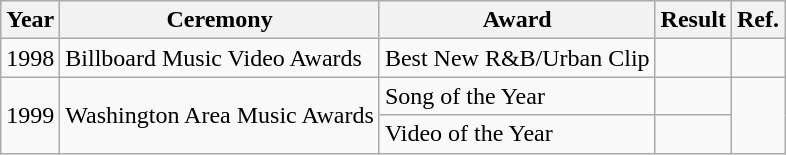<table class="wikitable">
<tr>
<th align="left">Year</th>
<th align="left">Ceremony</th>
<th align="left">Award</th>
<th align="left">Result</th>
<th align="left">Ref.</th>
</tr>
<tr>
<td>1998</td>
<td>Billboard Music Video Awards</td>
<td>Best New R&B/Urban Clip</td>
<td></td>
<td></td>
</tr>
<tr>
<td rowspan="2">1999</td>
<td rowspan="2">Washington Area Music Awards</td>
<td>Song of the Year</td>
<td></td>
<td rowspan="2"></td>
</tr>
<tr>
<td>Video of the Year</td>
<td></td>
</tr>
</table>
